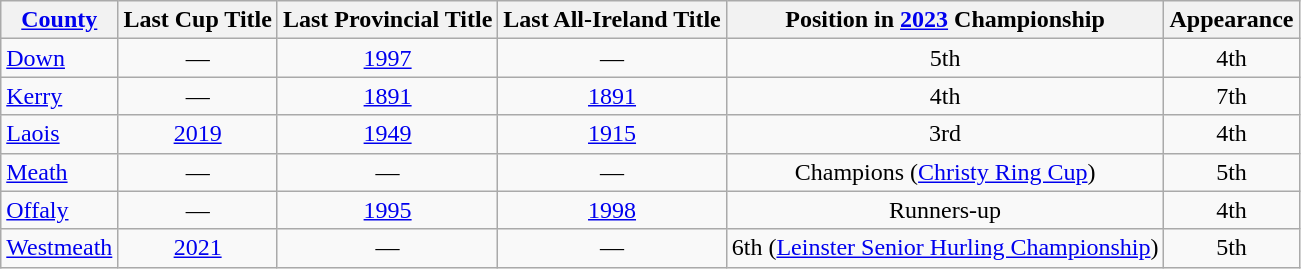<table class="wikitable sortable" style="text-align:center">
<tr>
<th><a href='#'>County</a></th>
<th>Last Cup Title</th>
<th>Last Provincial Title</th>
<th>Last All-Ireland Title</th>
<th>Position in <a href='#'>2023</a> Championship</th>
<th>Appearance</th>
</tr>
<tr>
<td style="text-align:left"> <a href='#'>Down</a></td>
<td>—</td>
<td><a href='#'>1997</a></td>
<td>—</td>
<td>5th</td>
<td>4th</td>
</tr>
<tr>
<td style="text-align:left"> <a href='#'>Kerry</a></td>
<td>—</td>
<td><a href='#'>1891</a></td>
<td><a href='#'>1891</a></td>
<td>4th</td>
<td>7th</td>
</tr>
<tr>
<td style="text-align:left"> <a href='#'>Laois</a></td>
<td><a href='#'>2019</a></td>
<td><a href='#'>1949</a></td>
<td><a href='#'>1915</a></td>
<td>3rd</td>
<td>4th</td>
</tr>
<tr>
<td style="text-align:left"> <a href='#'>Meath</a></td>
<td>—</td>
<td>—</td>
<td>—</td>
<td>Champions (<a href='#'>Christy Ring Cup</a>)</td>
<td>5th</td>
</tr>
<tr>
<td style="text-align:left"> <a href='#'>Offaly</a></td>
<td>—</td>
<td><a href='#'>1995</a></td>
<td><a href='#'>1998</a></td>
<td>Runners-up</td>
<td>4th</td>
</tr>
<tr>
<td style="text-align:left"> <a href='#'>Westmeath</a></td>
<td><a href='#'>2021</a></td>
<td>—</td>
<td>—</td>
<td>6th (<a href='#'>Leinster Senior Hurling Championship</a>)</td>
<td>5th</td>
</tr>
</table>
